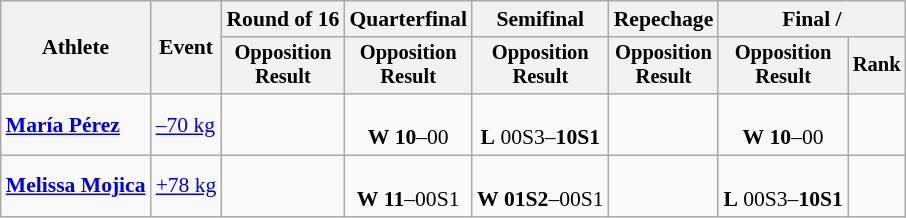<table class=wikitable style=font-size:90%;text-align:center>
<tr>
<th rowspan=2>Athlete</th>
<th rowspan=2>Event</th>
<th>Round of 16</th>
<th>Quarterfinal</th>
<th>Semifinal</th>
<th>Repechage</th>
<th colspan=2>Final / </th>
</tr>
<tr style=font-size:95%>
<th>Opposition<br>Result</th>
<th>Opposition<br>Result</th>
<th>Opposition<br>Result</th>
<th>Opposition<br>Result</th>
<th>Opposition<br>Result</th>
<th>Rank</th>
</tr>
<tr>
<td align=left><strong><a href='#'>María Pérez</a></strong></td>
<td align=left><a href='#'>–70 kg</a></td>
<td></td>
<td><br><strong>W</strong> <strong>10</strong>–00</td>
<td><br><strong>L</strong> 00S3–<strong>10S1</strong></td>
<td></td>
<td><br><strong>W</strong> <strong>10</strong>–00</td>
<td></td>
</tr>
<tr align=center>
<td align=left><strong><a href='#'>Melissa Mojica</a></strong></td>
<td align=left><a href='#'>+78 kg</a></td>
<td></td>
<td><br><strong>W</strong> <strong>11</strong>–00S1</td>
<td><br><strong>W</strong> <strong>01S2</strong>–00S1</td>
<td></td>
<td><br><strong>L</strong> 00S3–<strong>10S1</strong></td>
<td></td>
</tr>
</table>
